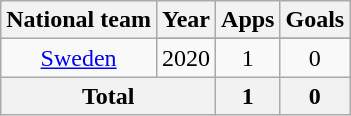<table class="wikitable" style="text-align:center">
<tr>
<th>National team</th>
<th>Year</th>
<th>Apps</th>
<th>Goals</th>
</tr>
<tr>
<td rowspan=2><a href='#'>Sweden</a></td>
</tr>
<tr>
<td>2020</td>
<td>1</td>
<td>0</td>
</tr>
<tr>
<th colspan="2">Total</th>
<th>1</th>
<th>0</th>
</tr>
</table>
